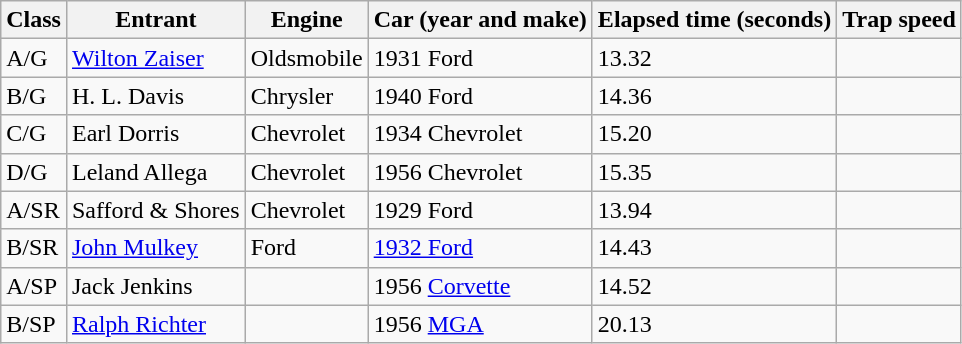<table class="wikitable">
<tr>
<th>Class</th>
<th>Entrant</th>
<th>Engine</th>
<th>Car (year and make)</th>
<th>Elapsed time (seconds)</th>
<th>Trap speed</th>
</tr>
<tr>
<td>A/G</td>
<td><a href='#'>Wilton Zaiser</a></td>
<td>Oldsmobile</td>
<td>1931 Ford</td>
<td>13.32</td>
<td></td>
</tr>
<tr>
<td>B/G</td>
<td>H. L. Davis</td>
<td>Chrysler</td>
<td>1940 Ford</td>
<td>14.36</td>
<td></td>
</tr>
<tr>
<td>C/G</td>
<td>Earl Dorris</td>
<td>Chevrolet</td>
<td>1934 Chevrolet</td>
<td>15.20</td>
<td></td>
</tr>
<tr>
<td>D/G</td>
<td>Leland Allega</td>
<td>Chevrolet</td>
<td>1956 Chevrolet</td>
<td>15.35</td>
<td></td>
</tr>
<tr>
<td>A/SR</td>
<td>Safford & Shores</td>
<td>Chevrolet</td>
<td>1929 Ford</td>
<td>13.94</td>
<td></td>
</tr>
<tr>
<td>B/SR</td>
<td><a href='#'>John Mulkey</a></td>
<td>Ford</td>
<td><a href='#'>1932 Ford</a></td>
<td>14.43</td>
<td></td>
</tr>
<tr>
<td>A/SP</td>
<td>Jack Jenkins</td>
<td></td>
<td>1956 <a href='#'>Corvette</a></td>
<td>14.52</td>
<td></td>
</tr>
<tr>
<td>B/SP</td>
<td><a href='#'>Ralph Richter</a></td>
<td></td>
<td>1956 <a href='#'>MGA</a></td>
<td>20.13</td>
<td></td>
</tr>
</table>
